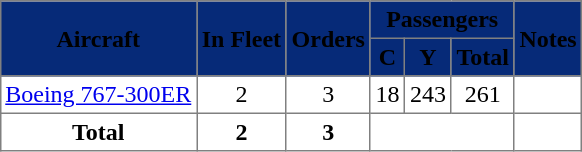<table class="toccolours" border="1" cellpadding="3" style="border-collapse:collapse;margin:1em auto;">
<tr bgcolor=#062A78>
<th rowspan=2><span>Aircraft</span></th>
<th rowspan=2><span>In Fleet</span></th>
<th rowspan=2><span>Orders</span></th>
<th colspan=3><span>Passengers</span></th>
<th rowspan=2><span>Notes</span></th>
</tr>
<tr bgcolor=#062A78>
<th><span>C</span></th>
<th><span>Y</span></th>
<th><span>Total</span></th>
</tr>
<tr>
<td><a href='#'>Boeing 767-300ER</a></td>
<td align=center>2</td>
<td align=center>3</td>
<td align=center>18</td>
<td align=center>243</td>
<td align=center>261</td>
<td align=center></td>
</tr>
<tr>
<th>Total</th>
<th>2</th>
<th>3</th>
<th colspan="3"></th>
<th></th>
</tr>
</table>
